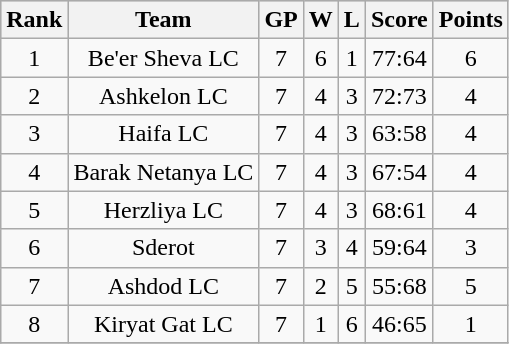<table class="wikitable"  style="text-align:center;">
<tr style="background:#cccccc;">
<th>Rank</th>
<th>Team</th>
<th>GP</th>
<th>W</th>
<th>L</th>
<th>Score</th>
<th>Points</th>
</tr>
<tr>
<td>1</td>
<td>Be'er Sheva LC</td>
<td>7</td>
<td>6</td>
<td>1</td>
<td>77:64</td>
<td>6</td>
</tr>
<tr>
<td>2</td>
<td>Ashkelon LC</td>
<td>7</td>
<td>4</td>
<td>3</td>
<td>72:73</td>
<td>4</td>
</tr>
<tr>
<td>3</td>
<td>Haifa LC</td>
<td>7</td>
<td>4</td>
<td>3</td>
<td>63:58</td>
<td>4</td>
</tr>
<tr>
<td>4</td>
<td>Barak Netanya LC</td>
<td>7</td>
<td>4</td>
<td>3</td>
<td>67:54</td>
<td>4</td>
</tr>
<tr>
<td>5</td>
<td>Herzliya LC</td>
<td>7</td>
<td>4</td>
<td>3</td>
<td>68:61</td>
<td>4</td>
</tr>
<tr>
<td>6</td>
<td>Sderot</td>
<td>7</td>
<td>3</td>
<td>4</td>
<td>59:64</td>
<td>3</td>
</tr>
<tr>
<td>7</td>
<td>Ashdod LC</td>
<td>7</td>
<td>2</td>
<td>5</td>
<td>55:68</td>
<td>5</td>
</tr>
<tr>
<td>8</td>
<td>Kiryat Gat LC</td>
<td>7</td>
<td>1</td>
<td>6</td>
<td>46:65</td>
<td>1</td>
</tr>
<tr>
</tr>
</table>
